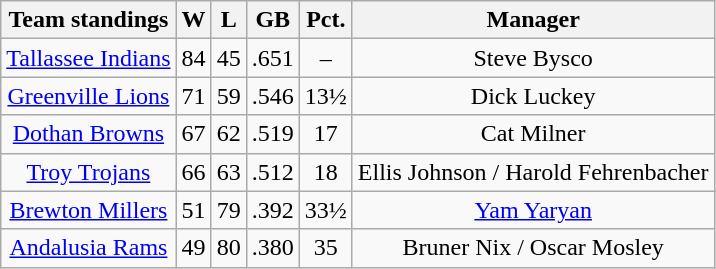<table class="wikitable">
<tr>
<th>Team standings</th>
<th>W</th>
<th>L</th>
<th>GB</th>
<th>Pct.</th>
<th>Manager</th>
</tr>
<tr align=center>
<td><a href='#'>Tallassee Indians</a></td>
<td>84</td>
<td>45</td>
<td>.651</td>
<td>–</td>
<td>Steve Bysco</td>
</tr>
<tr align=center>
<td><a href='#'>Greenville Lions</a></td>
<td>71</td>
<td>59</td>
<td>.546</td>
<td>13½</td>
<td>Dick Luckey</td>
</tr>
<tr align=center>
<td><a href='#'>Dothan Browns</a></td>
<td>67</td>
<td>62</td>
<td>.519</td>
<td>17</td>
<td>Cat Milner</td>
</tr>
<tr align=center>
<td><a href='#'>Troy Trojans</a></td>
<td>66</td>
<td>63</td>
<td>.512</td>
<td>18</td>
<td>Ellis Johnson / Harold Fehrenbacher</td>
</tr>
<tr align=center>
<td><a href='#'>Brewton Millers</a></td>
<td>51</td>
<td>79</td>
<td>.392</td>
<td>33½</td>
<td><a href='#'>Yam Yaryan</a></td>
</tr>
<tr align=center>
<td><a href='#'>Andalusia Rams</a></td>
<td>49</td>
<td>80</td>
<td>.380</td>
<td>35</td>
<td>Bruner Nix / Oscar Mosley</td>
</tr>
</table>
